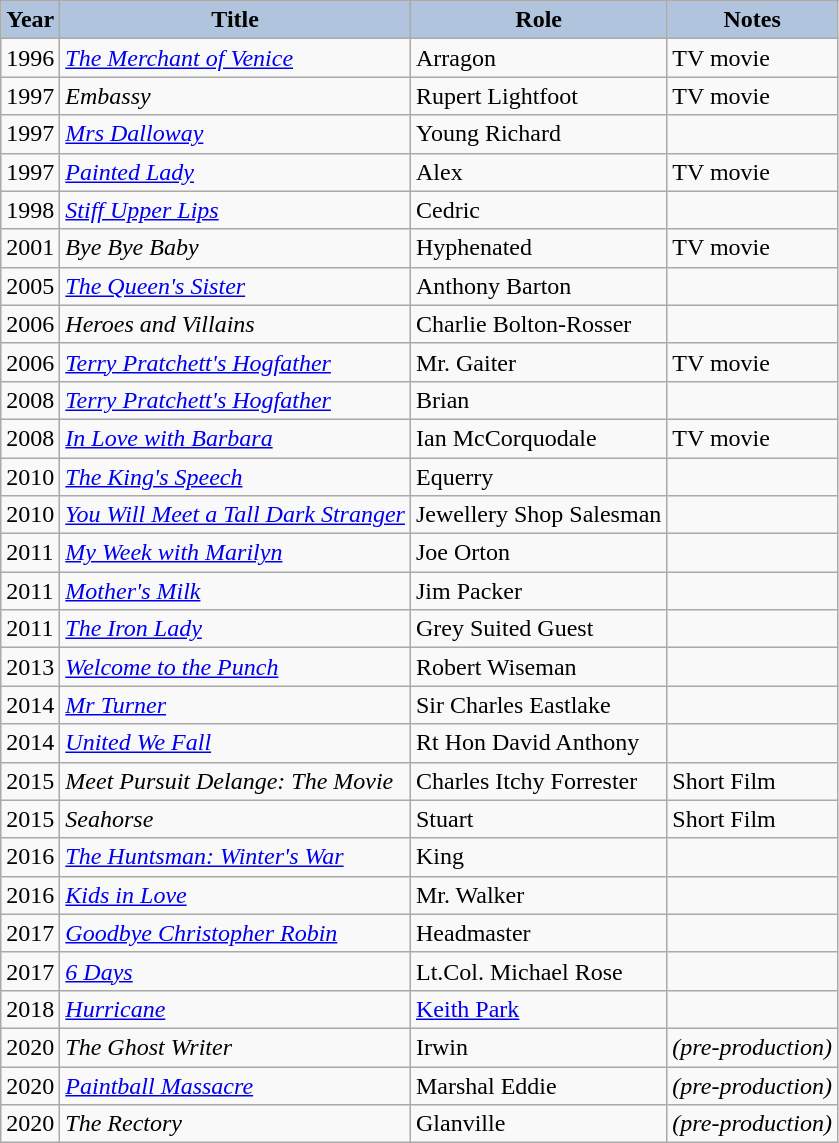<table class="wikitable sortable">
<tr>
<th style="background:#B0C4DE;">Year</th>
<th style="background:#B0C4DE;">Title</th>
<th style="background:#B0C4DE;">Role</th>
<th style="background:#B0C4DE;">Notes</th>
</tr>
<tr>
<td>1996</td>
<td><em><a href='#'>The Merchant of Venice</a></em></td>
<td>Arragon</td>
<td>TV movie</td>
</tr>
<tr>
<td>1997</td>
<td><em>Embassy</em></td>
<td>Rupert Lightfoot</td>
<td>TV movie</td>
</tr>
<tr>
<td>1997</td>
<td><em><a href='#'>Mrs Dalloway</a></em></td>
<td>Young Richard</td>
<td></td>
</tr>
<tr>
<td>1997</td>
<td><em><a href='#'>Painted Lady</a></em></td>
<td>Alex</td>
<td>TV movie</td>
</tr>
<tr>
<td>1998</td>
<td><em><a href='#'>Stiff Upper Lips</a></em></td>
<td>Cedric</td>
<td></td>
</tr>
<tr>
<td>2001</td>
<td><em>Bye Bye Baby</em></td>
<td>Hyphenated</td>
<td>TV movie</td>
</tr>
<tr>
<td>2005</td>
<td><em><a href='#'>The Queen's Sister</a></em></td>
<td>Anthony Barton</td>
<td></td>
</tr>
<tr>
<td>2006</td>
<td><em>Heroes and Villains</em></td>
<td>Charlie Bolton-Rosser</td>
<td></td>
</tr>
<tr>
<td>2006</td>
<td><em><a href='#'>Terry Pratchett's Hogfather</a></em></td>
<td>Mr. Gaiter</td>
<td>TV movie</td>
</tr>
<tr>
<td>2008</td>
<td><em><a href='#'>Terry Pratchett's Hogfather</a></em></td>
<td>Brian</td>
<td></td>
</tr>
<tr>
<td>2008</td>
<td><em><a href='#'>In Love with Barbara</a></em></td>
<td>Ian McCorquodale</td>
<td>TV movie</td>
</tr>
<tr>
<td>2010</td>
<td><em><a href='#'>The King's Speech</a></em></td>
<td>Equerry</td>
<td></td>
</tr>
<tr>
<td>2010</td>
<td><em><a href='#'>You Will Meet a Tall Dark Stranger</a></em></td>
<td>Jewellery Shop Salesman</td>
<td></td>
</tr>
<tr>
<td>2011</td>
<td><em><a href='#'>My Week with Marilyn</a></em></td>
<td>Joe Orton</td>
<td></td>
</tr>
<tr>
<td>2011</td>
<td><em><a href='#'>Mother's Milk</a></em></td>
<td>Jim Packer</td>
<td></td>
</tr>
<tr>
<td>2011</td>
<td><em><a href='#'>The Iron Lady</a></em></td>
<td>Grey Suited Guest</td>
<td></td>
</tr>
<tr>
<td>2013</td>
<td><em><a href='#'>Welcome to the Punch</a></em></td>
<td>Robert Wiseman</td>
<td></td>
</tr>
<tr>
<td>2014</td>
<td><em><a href='#'>Mr Turner</a></em></td>
<td>Sir Charles Eastlake</td>
<td></td>
</tr>
<tr>
<td>2014</td>
<td><em><a href='#'>United We Fall</a></em></td>
<td>Rt Hon David Anthony</td>
<td></td>
</tr>
<tr>
<td>2015</td>
<td><em>Meet Pursuit Delange: The Movie</em></td>
<td>Charles Itchy Forrester</td>
<td>Short Film</td>
</tr>
<tr>
<td>2015</td>
<td><em>Seahorse</em></td>
<td>Stuart</td>
<td>Short Film</td>
</tr>
<tr>
<td>2016</td>
<td><em><a href='#'>The Huntsman: Winter's War</a></em></td>
<td>King</td>
<td></td>
</tr>
<tr>
<td>2016</td>
<td><em><a href='#'>Kids in Love</a></em></td>
<td>Mr. Walker</td>
<td></td>
</tr>
<tr>
<td>2017</td>
<td><em><a href='#'>Goodbye Christopher Robin</a></em></td>
<td>Headmaster</td>
<td></td>
</tr>
<tr>
<td>2017</td>
<td><em><a href='#'> 6 Days</a></em></td>
<td>Lt.Col. Michael Rose</td>
<td></td>
</tr>
<tr>
<td>2018</td>
<td><em><a href='#'>Hurricane</a></em></td>
<td><a href='#'>Keith Park</a></td>
<td></td>
</tr>
<tr>
<td>2020</td>
<td><em>The Ghost Writer</em></td>
<td>Irwin</td>
<td><em>(pre-production)</em></td>
</tr>
<tr>
<td>2020</td>
<td><em><a href='#'>Paintball Massacre</a></em></td>
<td>Marshal Eddie</td>
<td><em>(pre-production)</em></td>
</tr>
<tr>
<td>2020</td>
<td><em>The Rectory</em></td>
<td>Glanville</td>
<td><em>(pre-production)</em></td>
</tr>
</table>
